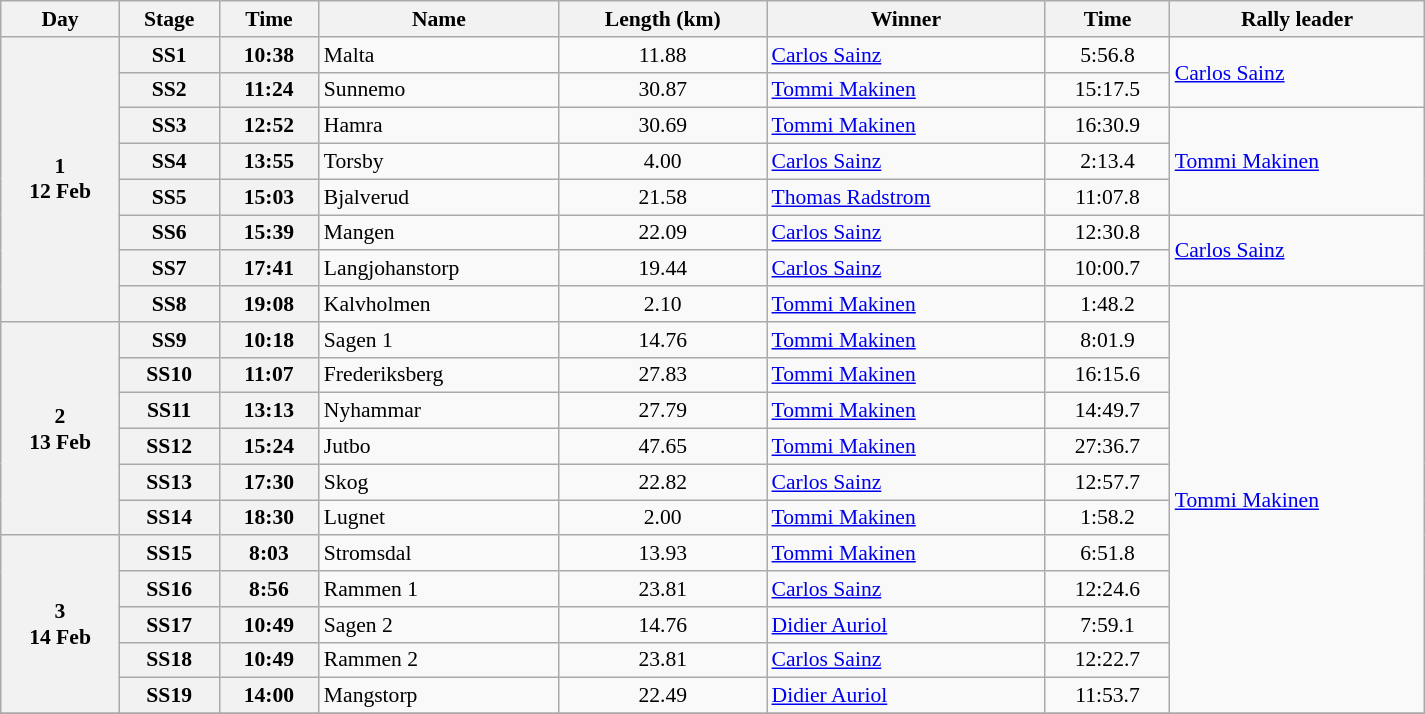<table class="wikitable" width=100% style="text-align: center; font-size: 90%; max-width: 950px;">
<tr>
<th>Day</th>
<th>Stage</th>
<th>Time</th>
<th>Name</th>
<th>Length (km)</th>
<th>Winner</th>
<th>Time</th>
<th>Rally leader</th>
</tr>
<tr>
<th rowspan=8>1<br>12 Feb</th>
<th>SS1</th>
<th>10:38</th>
<td align=left>Malta</td>
<td>11.88</td>
<td align=left> <a href='#'>Carlos Sainz</a></td>
<td>5:56.8</td>
<td align=left rowspan=2> <a href='#'>Carlos Sainz</a></td>
</tr>
<tr>
<th>SS2</th>
<th>11:24</th>
<td align=left>Sunnemo</td>
<td>30.87</td>
<td align=left> <a href='#'>Tommi Makinen</a></td>
<td>15:17.5</td>
</tr>
<tr>
<th>SS3</th>
<th>12:52</th>
<td align=left>Hamra</td>
<td>30.69</td>
<td align=left> <a href='#'>Tommi Makinen</a></td>
<td>16:30.9</td>
<td align=left rowspan=3> <a href='#'>Tommi Makinen</a></td>
</tr>
<tr>
<th>SS4</th>
<th>13:55</th>
<td align=left>Torsby</td>
<td>4.00</td>
<td align=left> <a href='#'>Carlos Sainz</a></td>
<td>2:13.4</td>
</tr>
<tr>
<th>SS5</th>
<th>15:03</th>
<td align=left>Bjalverud</td>
<td>21.58</td>
<td align=left> <a href='#'>Thomas Radstrom</a></td>
<td>11:07.8</td>
</tr>
<tr>
<th>SS6</th>
<th>15:39</th>
<td align=left>Mangen</td>
<td>22.09</td>
<td align=left> <a href='#'>Carlos Sainz</a></td>
<td>12:30.8</td>
<td align=left rowspan=2> <a href='#'>Carlos Sainz</a></td>
</tr>
<tr>
<th>SS7</th>
<th>17:41</th>
<td align=left>Langjohanstorp</td>
<td>19.44</td>
<td align=left> <a href='#'>Carlos Sainz</a></td>
<td>10:00.7</td>
</tr>
<tr>
<th>SS8</th>
<th>19:08</th>
<td align=left>Kalvholmen</td>
<td>2.10</td>
<td align=left> <a href='#'>Tommi Makinen</a></td>
<td>1:48.2</td>
<td align=left rowspan=12> <a href='#'>Tommi Makinen</a></td>
</tr>
<tr>
<th rowspan=6>2<br>13 Feb</th>
<th>SS9</th>
<th>10:18</th>
<td align=left>Sagen 1</td>
<td>14.76</td>
<td align=left> <a href='#'>Tommi Makinen</a></td>
<td>8:01.9</td>
</tr>
<tr>
<th>SS10</th>
<th>11:07</th>
<td align=left>Frederiksberg</td>
<td>27.83</td>
<td align=left> <a href='#'>Tommi Makinen</a></td>
<td>16:15.6</td>
</tr>
<tr>
<th>SS11</th>
<th>13:13</th>
<td align=left>Nyhammar</td>
<td>27.79</td>
<td align=left> <a href='#'>Tommi Makinen</a></td>
<td>14:49.7</td>
</tr>
<tr>
<th>SS12</th>
<th>15:24</th>
<td align=left>Jutbo</td>
<td>47.65</td>
<td align=left> <a href='#'>Tommi Makinen</a></td>
<td>27:36.7</td>
</tr>
<tr>
<th>SS13</th>
<th>17:30</th>
<td align=left>Skog</td>
<td>22.82</td>
<td align=left> <a href='#'>Carlos Sainz</a></td>
<td>12:57.7</td>
</tr>
<tr>
<th>SS14</th>
<th>18:30</th>
<td align=left>Lugnet</td>
<td>2.00</td>
<td align=left> <a href='#'>Tommi Makinen</a></td>
<td>1:58.2</td>
</tr>
<tr>
<th rowspan=5>3<br>14 Feb</th>
<th>SS15</th>
<th>8:03</th>
<td align=left>Stromsdal</td>
<td>13.93</td>
<td align=left> <a href='#'>Tommi Makinen</a></td>
<td>6:51.8</td>
</tr>
<tr>
<th>SS16</th>
<th>8:56</th>
<td align=left>Rammen 1</td>
<td>23.81</td>
<td align=left> <a href='#'>Carlos Sainz</a></td>
<td>12:24.6</td>
</tr>
<tr>
<th>SS17</th>
<th>10:49</th>
<td align=left>Sagen 2</td>
<td>14.76</td>
<td align=left> <a href='#'>Didier Auriol</a></td>
<td>7:59.1</td>
</tr>
<tr>
<th>SS18</th>
<th>10:49</th>
<td align=left>Rammen 2</td>
<td>23.81</td>
<td align=left> <a href='#'>Carlos Sainz</a></td>
<td>12:22.7</td>
</tr>
<tr>
<th>SS19</th>
<th>14:00</th>
<td align=left>Mangstorp</td>
<td>22.49</td>
<td align=left> <a href='#'>Didier Auriol</a></td>
<td>11:53.7</td>
</tr>
<tr>
</tr>
</table>
